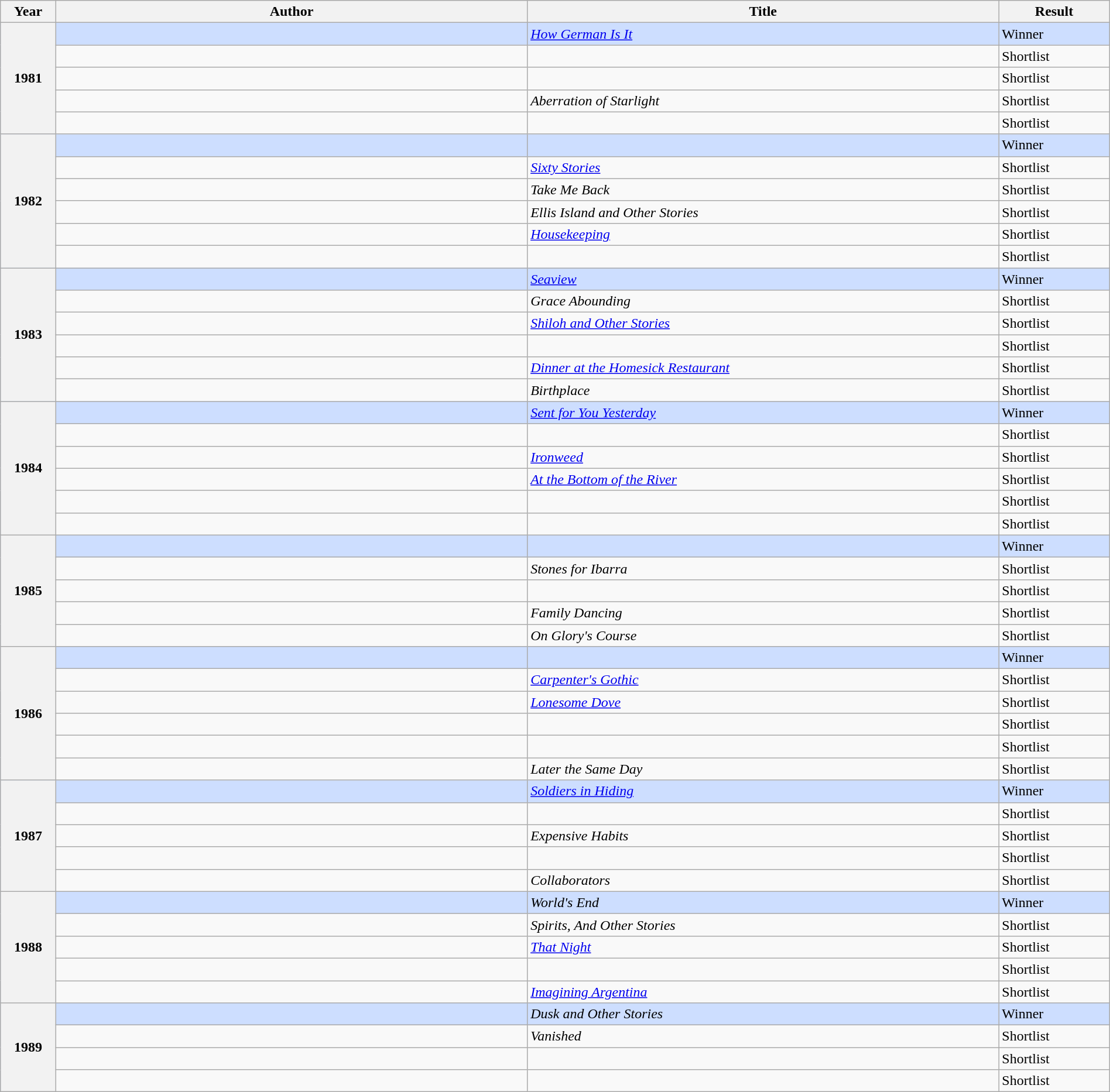<table class="wikitable sortable mw-collapsible" style="width:100%">
<tr>
<th scope="col" width="5%">Year</th>
<th scope="col" width="42.5%">Author</th>
<th scope="col" width="42.5">Title</th>
<th scope="col" width="10%">Result</th>
</tr>
<tr style="background:#cddeff">
<th rowspan="5">1981</th>
<td></td>
<td><em><a href='#'>How German Is It</a></em></td>
<td>Winner</td>
</tr>
<tr>
<td></td>
<td><em></em></td>
<td>Shortlist</td>
</tr>
<tr>
<td></td>
<td><em></em></td>
<td>Shortlist</td>
</tr>
<tr>
<td></td>
<td><em>Aberration of Starlight</em></td>
<td>Shortlist</td>
</tr>
<tr>
<td></td>
<td><em></em></td>
<td>Shortlist</td>
</tr>
<tr style="background:#cddeff">
<th rowspan="6">1982</th>
<td></td>
<td><em></em></td>
<td>Winner</td>
</tr>
<tr>
<td></td>
<td><em><a href='#'>Sixty Stories</a></em></td>
<td>Shortlist</td>
</tr>
<tr>
<td></td>
<td><em>Take Me Back</em></td>
<td>Shortlist</td>
</tr>
<tr>
<td></td>
<td><em>Ellis Island and Other Stories</em></td>
<td>Shortlist</td>
</tr>
<tr>
<td></td>
<td><em><a href='#'>Housekeeping</a></em></td>
<td>Shortlist</td>
</tr>
<tr>
<td></td>
<td><em></em></td>
<td>Shortlist</td>
</tr>
<tr style="background:#cddeff">
<th rowspan="6">1983</th>
<td></td>
<td><em><a href='#'>Seaview</a></em></td>
<td>Winner</td>
</tr>
<tr>
<td></td>
<td><em>Grace Abounding</em></td>
<td>Shortlist</td>
</tr>
<tr>
<td></td>
<td><em><a href='#'>Shiloh and Other Stories</a></em></td>
<td>Shortlist</td>
</tr>
<tr>
<td></td>
<td><em></em></td>
<td>Shortlist</td>
</tr>
<tr>
<td></td>
<td><em><a href='#'>Dinner at the Homesick Restaurant</a></em></td>
<td>Shortlist</td>
</tr>
<tr>
<td></td>
<td><em>Birthplace</em></td>
<td>Shortlist</td>
</tr>
<tr style="background:#cddeff">
<th rowspan="6">1984</th>
<td></td>
<td><em><a href='#'>Sent for You Yesterday</a></em></td>
<td>Winner</td>
</tr>
<tr>
<td></td>
<td><em></em></td>
<td>Shortlist</td>
</tr>
<tr>
<td></td>
<td><em><a href='#'>Ironweed</a></em></td>
<td>Shortlist</td>
</tr>
<tr>
<td></td>
<td><em><a href='#'>At the Bottom of the River</a></em></td>
<td>Shortlist</td>
</tr>
<tr>
<td></td>
<td><em></em></td>
<td>Shortlist</td>
</tr>
<tr>
<td></td>
<td><em></em></td>
<td>Shortlist</td>
</tr>
<tr style="background:#cddeff">
<th rowspan="5">1985</th>
<td></td>
<td><em></em></td>
<td>Winner</td>
</tr>
<tr>
<td></td>
<td><em>Stones for Ibarra</em></td>
<td>Shortlist</td>
</tr>
<tr>
<td></td>
<td><em></em></td>
<td>Shortlist</td>
</tr>
<tr>
<td></td>
<td><em>Family Dancing</em></td>
<td>Shortlist</td>
</tr>
<tr>
<td></td>
<td><em>On Glory's Course</em></td>
<td>Shortlist</td>
</tr>
<tr style="background:#cddeff">
<th rowspan="6">1986</th>
<td></td>
<td><em></em></td>
<td>Winner</td>
</tr>
<tr>
<td></td>
<td><em><a href='#'>Carpenter's Gothic</a></em></td>
<td>Shortlist</td>
</tr>
<tr>
<td></td>
<td><em><a href='#'>Lonesome Dove</a></em></td>
<td>Shortlist</td>
</tr>
<tr>
<td></td>
<td><em></em></td>
<td>Shortlist</td>
</tr>
<tr>
<td></td>
<td><em></em></td>
<td>Shortlist</td>
</tr>
<tr>
<td></td>
<td><em>Later the Same Day</em></td>
<td>Shortlist</td>
</tr>
<tr style="background:#cddeff">
<th rowspan="5">1987</th>
<td></td>
<td><em><a href='#'>Soldiers in Hiding</a></em></td>
<td>Winner</td>
</tr>
<tr>
<td></td>
<td><em></em></td>
<td>Shortlist</td>
</tr>
<tr>
<td></td>
<td><em>Expensive Habits</em></td>
<td>Shortlist</td>
</tr>
<tr>
<td></td>
<td><em></em></td>
<td>Shortlist</td>
</tr>
<tr>
<td></td>
<td><em>Collaborators</em></td>
<td>Shortlist</td>
</tr>
<tr style="background:#cddeff">
<th rowspan="5">1988</th>
<td></td>
<td><em>World's End</em></td>
<td>Winner</td>
</tr>
<tr>
<td></td>
<td><em>Spirits, And Other Stories</em></td>
<td>Shortlist</td>
</tr>
<tr>
<td></td>
<td><em><a href='#'>That Night</a></em></td>
<td>Shortlist</td>
</tr>
<tr>
<td></td>
<td><em></em></td>
<td>Shortlist</td>
</tr>
<tr>
<td></td>
<td><em><a href='#'>Imagining Argentina</a></em></td>
<td>Shortlist</td>
</tr>
<tr style="background:#cddeff">
<th rowspan="4">1989</th>
<td></td>
<td><em>Dusk and Other Stories</em></td>
<td>Winner</td>
</tr>
<tr>
<td></td>
<td><em>Vanished</em></td>
<td>Shortlist</td>
</tr>
<tr>
<td></td>
<td><em></em></td>
<td>Shortlist</td>
</tr>
<tr>
<td></td>
<td><em></em></td>
<td>Shortlist</td>
</tr>
</table>
